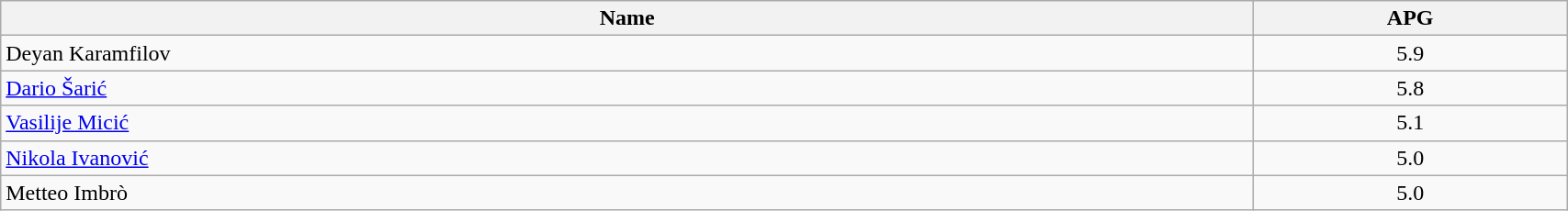<table class=wikitable width="90%">
<tr>
<th width="80%">Name</th>
<th width="20%">APG</th>
</tr>
<tr>
<td> Deyan Karamfilov</td>
<td style="text-align:center">5.9</td>
</tr>
<tr>
<td> <a href='#'>Dario Šarić</a></td>
<td style="text-align:center">5.8</td>
</tr>
<tr>
<td> <a href='#'>Vasilije Micić</a></td>
<td style="text-align:center">5.1</td>
</tr>
<tr>
<td> <a href='#'>Nikola Ivanović</a></td>
<td style="text-align:center">5.0</td>
</tr>
<tr>
<td> Metteo Imbrò</td>
<td style="text-align:center">5.0</td>
</tr>
</table>
